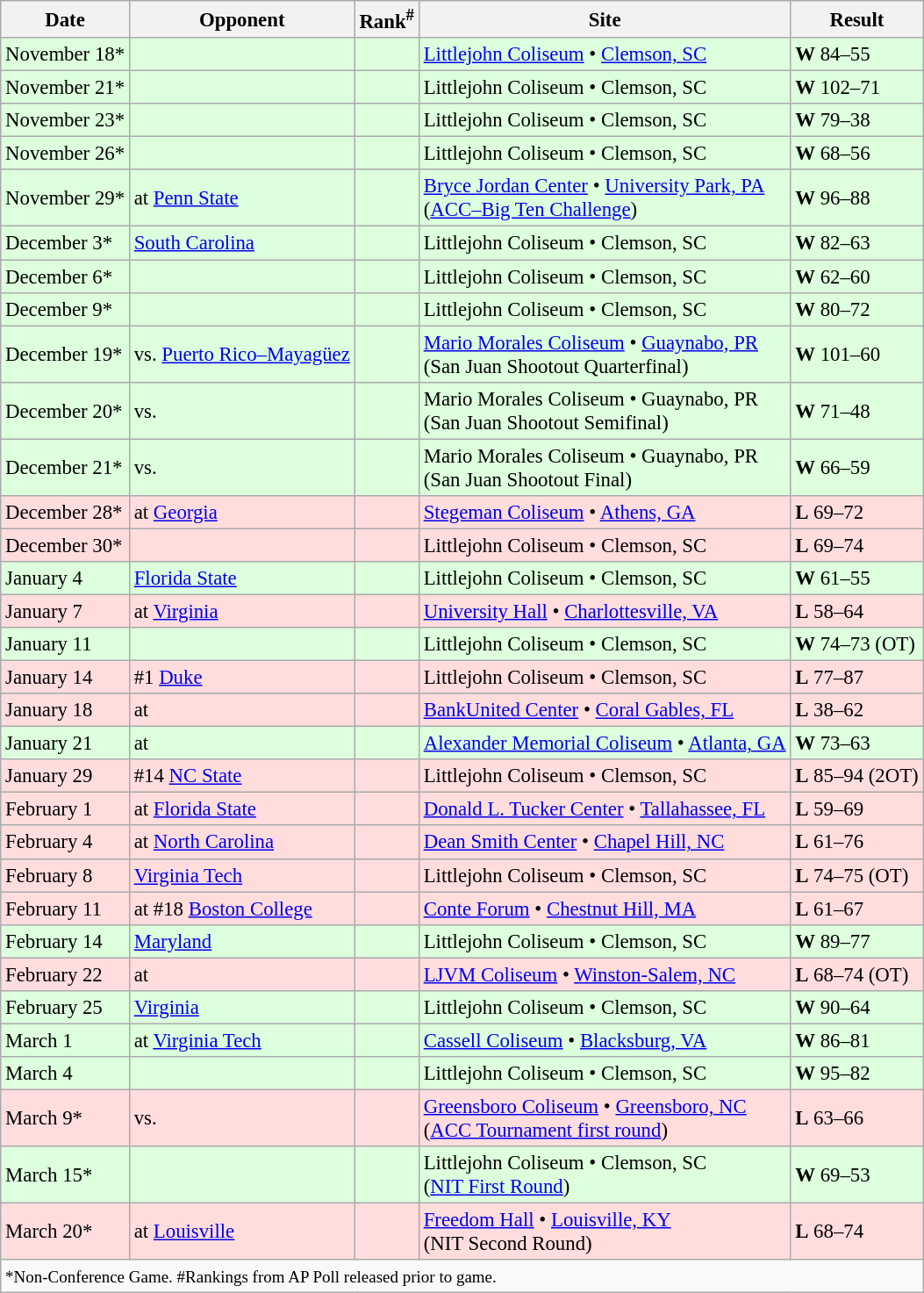<table class="wikitable" style="font-size:95%;">
<tr>
<th>Date</th>
<th>Opponent</th>
<th>Rank<sup>#</sup></th>
<th>Site</th>
<th>Result</th>
</tr>
<tr style="background: #ddffdd;">
<td>November 18*</td>
<td></td>
<td></td>
<td><a href='#'>Littlejohn Coliseum</a> • <a href='#'>Clemson, SC</a></td>
<td><strong>W</strong> 84–55</td>
</tr>
<tr style="background: #ddffdd;">
<td>November 21*</td>
<td></td>
<td></td>
<td>Littlejohn Coliseum • Clemson, SC</td>
<td><strong>W</strong> 102–71</td>
</tr>
<tr style="background: #ddffdd;">
<td>November 23*</td>
<td></td>
<td></td>
<td>Littlejohn Coliseum • Clemson, SC</td>
<td><strong>W</strong> 79–38</td>
</tr>
<tr style="background: #ddffdd;">
<td>November 26*</td>
<td></td>
<td></td>
<td>Littlejohn Coliseum • Clemson, SC</td>
<td><strong>W</strong> 68–56</td>
</tr>
<tr style="background: #ddffdd;">
<td>November 29*</td>
<td>at <a href='#'>Penn State</a></td>
<td></td>
<td><a href='#'>Bryce Jordan Center</a> • <a href='#'>University Park, PA</a><br>(<a href='#'>ACC–Big Ten Challenge</a>)</td>
<td><strong>W</strong> 96–88</td>
</tr>
<tr style="background: #ddffdd;">
<td>December 3*</td>
<td><a href='#'>South Carolina</a></td>
<td></td>
<td>Littlejohn Coliseum • Clemson, SC</td>
<td><strong>W</strong> 82–63</td>
</tr>
<tr style="background: #ddffdd;">
<td>December 6*</td>
<td></td>
<td></td>
<td>Littlejohn Coliseum • Clemson, SC</td>
<td><strong>W</strong> 62–60</td>
</tr>
<tr style="background: #ddffdd;">
<td>December 9*</td>
<td></td>
<td></td>
<td>Littlejohn Coliseum • Clemson, SC</td>
<td><strong>W</strong> 80–72</td>
</tr>
<tr style="background: #ddffdd;">
<td>December 19*</td>
<td>vs. <a href='#'>Puerto Rico–Mayagüez</a></td>
<td></td>
<td><a href='#'>Mario Morales Coliseum</a> • <a href='#'>Guaynabo, PR</a><br>(San Juan Shootout Quarterfinal)</td>
<td><strong>W</strong> 101–60</td>
</tr>
<tr style="background: #ddffdd;">
<td>December 20*</td>
<td>vs. </td>
<td></td>
<td>Mario Morales Coliseum • Guaynabo, PR<br>(San Juan Shootout Semifinal)</td>
<td><strong>W</strong> 71–48</td>
</tr>
<tr style="background: #ddffdd;">
<td>December 21*</td>
<td>vs. </td>
<td></td>
<td>Mario Morales Coliseum • Guaynabo, PR<br>(San Juan Shootout Final)</td>
<td><strong>W</strong> 66–59</td>
</tr>
<tr style="background: #ffdddd;">
<td>December 28*</td>
<td>at <a href='#'>Georgia</a></td>
<td></td>
<td><a href='#'>Stegeman Coliseum</a> • <a href='#'>Athens, GA</a></td>
<td><strong>L</strong> 69–72</td>
</tr>
<tr style="background: #ffdddd;">
<td>December 30*</td>
<td></td>
<td></td>
<td>Littlejohn Coliseum • Clemson, SC</td>
<td><strong>L</strong> 69–74</td>
</tr>
<tr style="background: #ddffdd;">
<td>January 4</td>
<td><a href='#'>Florida State</a></td>
<td></td>
<td>Littlejohn Coliseum • Clemson, SC</td>
<td><strong>W</strong> 61–55</td>
</tr>
<tr style="background: #ffdddd;">
<td>January 7</td>
<td>at <a href='#'>Virginia</a></td>
<td></td>
<td><a href='#'>University Hall</a> • <a href='#'>Charlottesville, VA</a></td>
<td><strong>L</strong> 58–64</td>
</tr>
<tr style="background: #ddffdd;">
<td>January 11</td>
<td></td>
<td></td>
<td>Littlejohn Coliseum • Clemson, SC</td>
<td><strong>W</strong> 74–73 (OT)</td>
</tr>
<tr style="background: #ffdddd;">
<td>January 14</td>
<td>#1 <a href='#'>Duke</a></td>
<td></td>
<td>Littlejohn Coliseum • Clemson, SC</td>
<td><strong>L</strong> 77–87</td>
</tr>
<tr style="background: #ffdddd;">
<td>January 18</td>
<td>at </td>
<td></td>
<td><a href='#'>BankUnited Center</a> • <a href='#'>Coral Gables, FL</a></td>
<td><strong>L</strong> 38–62</td>
</tr>
<tr style="background: #ddffdd;">
<td>January 21</td>
<td>at </td>
<td></td>
<td><a href='#'>Alexander Memorial Coliseum</a> • <a href='#'>Atlanta, GA</a></td>
<td><strong>W</strong> 73–63</td>
</tr>
<tr style="background: #ffdddd;">
<td>January 29</td>
<td>#14 <a href='#'>NC State</a></td>
<td></td>
<td>Littlejohn Coliseum • Clemson, SC</td>
<td><strong>L</strong> 85–94 (2OT)</td>
</tr>
<tr style="background: #ffdddd;">
<td>February 1</td>
<td>at <a href='#'>Florida State</a></td>
<td></td>
<td><a href='#'>Donald L. Tucker Center</a> • <a href='#'>Tallahassee, FL</a></td>
<td><strong>L</strong> 59–69</td>
</tr>
<tr style="background: #ffdddd;">
<td>February 4</td>
<td>at <a href='#'>North Carolina</a></td>
<td></td>
<td><a href='#'>Dean Smith Center</a> • <a href='#'>Chapel Hill, NC</a></td>
<td><strong>L</strong> 61–76</td>
</tr>
<tr style="background: #ffdddd;">
<td>February 8</td>
<td><a href='#'>Virginia Tech</a></td>
<td></td>
<td>Littlejohn Coliseum • Clemson, SC</td>
<td><strong>L</strong> 74–75 (OT)</td>
</tr>
<tr style="background: #ffdddd;">
<td>February 11</td>
<td>at #18 <a href='#'>Boston College</a></td>
<td></td>
<td><a href='#'>Conte Forum</a> • <a href='#'>Chestnut Hill, MA</a></td>
<td><strong>L</strong> 61–67</td>
</tr>
<tr style="background: #ddffdd;">
<td>February 14</td>
<td><a href='#'>Maryland</a></td>
<td></td>
<td>Littlejohn Coliseum • Clemson, SC</td>
<td><strong>W</strong> 89–77</td>
</tr>
<tr style="background: #ffdddd;">
<td>February 22</td>
<td>at </td>
<td></td>
<td><a href='#'>LJVM Coliseum</a> • <a href='#'>Winston-Salem, NC</a></td>
<td><strong>L</strong> 68–74 (OT)</td>
</tr>
<tr style="background: #ddffdd;">
<td>February 25</td>
<td><a href='#'>Virginia</a></td>
<td></td>
<td>Littlejohn Coliseum • Clemson, SC</td>
<td><strong>W</strong> 90–64</td>
</tr>
<tr style="background: #ddffdd;">
<td>March 1</td>
<td>at <a href='#'>Virginia Tech</a></td>
<td></td>
<td><a href='#'>Cassell Coliseum</a> • <a href='#'>Blacksburg, VA</a></td>
<td><strong>W</strong> 86–81</td>
</tr>
<tr style="background: #ddffdd;">
<td>March 4</td>
<td></td>
<td></td>
<td>Littlejohn Coliseum • Clemson, SC</td>
<td><strong>W</strong> 95–82</td>
</tr>
<tr style="background: #ffdddd;">
<td>March 9*</td>
<td>vs. </td>
<td></td>
<td><a href='#'>Greensboro Coliseum</a> • <a href='#'>Greensboro, NC</a><br>(<a href='#'>ACC Tournament first round</a>)</td>
<td><strong>L</strong> 63–66</td>
</tr>
<tr style="background: #ddffdd;">
<td>March 15*</td>
<td></td>
<td></td>
<td>Littlejohn Coliseum • Clemson, SC<br>(<a href='#'>NIT First Round</a>)</td>
<td><strong>W</strong> 69–53</td>
</tr>
<tr style="background: #ffdddd;">
<td>March 20*</td>
<td>at <a href='#'>Louisville</a></td>
<td></td>
<td><a href='#'>Freedom Hall</a> • <a href='#'>Louisville, KY</a><br>(NIT Second Round)</td>
<td><strong>L</strong> 68–74</td>
</tr>
<tr style="background:#f9f9f9;">
<td colspan=5><small>*Non-Conference Game. #Rankings from AP Poll released prior to game.</small></td>
</tr>
</table>
